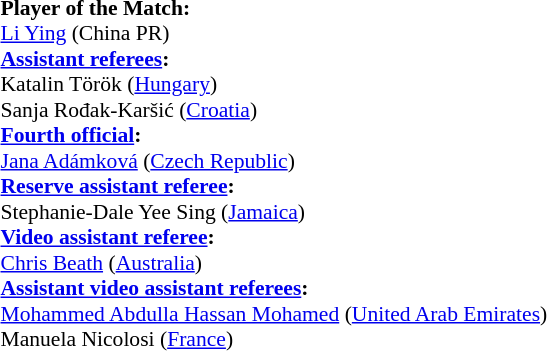<table width=50% style="font-size:90%">
<tr>
<td><br><strong>Player of the Match:</strong>
<br><a href='#'>Li Ying</a> (China PR)<br><strong><a href='#'>Assistant referees</a>:</strong>
<br>Katalin Török (<a href='#'>Hungary</a>)
<br>Sanja Rođak-Karšić (<a href='#'>Croatia</a>)
<br><strong><a href='#'>Fourth official</a>:</strong>
<br><a href='#'>Jana Adámková</a> (<a href='#'>Czech Republic</a>)
<br><strong><a href='#'>Reserve assistant referee</a>:</strong>
<br>Stephanie-Dale Yee Sing (<a href='#'>Jamaica</a>)
<br><strong><a href='#'>Video assistant referee</a>:</strong>
<br><a href='#'>Chris Beath</a> (<a href='#'>Australia</a>)
<br><strong><a href='#'>Assistant video assistant referees</a>:</strong>
<br><a href='#'>Mohammed Abdulla Hassan Mohamed</a> (<a href='#'>United Arab Emirates</a>)
<br>Manuela Nicolosi (<a href='#'>France</a>)</td>
</tr>
</table>
